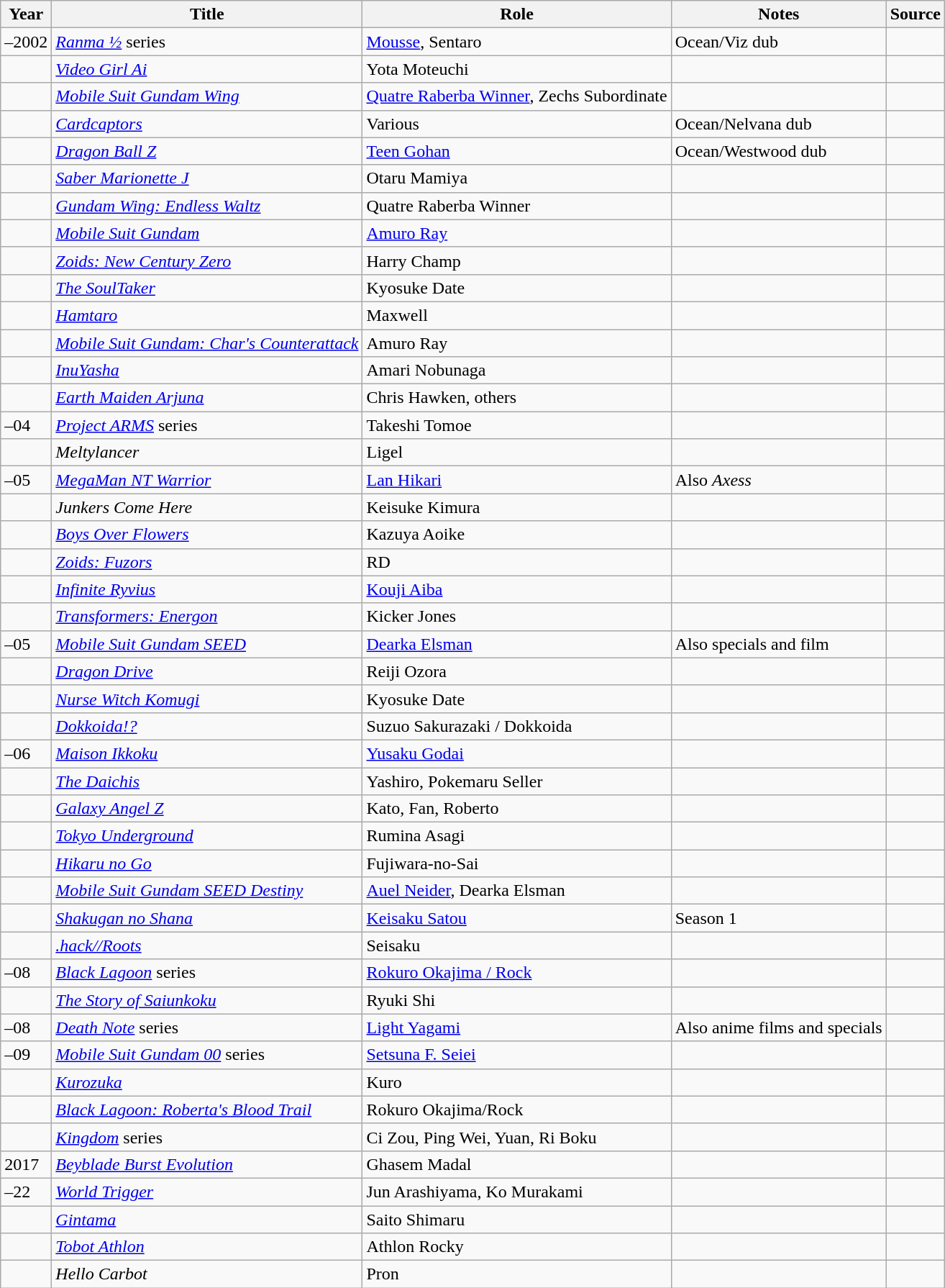<table class="wikitable sortable plainrowheaders">
<tr>
<th>Year</th>
<th>Title</th>
<th>Role</th>
<th class="unsortable">Notes</th>
<th class="unsortable">Source</th>
</tr>
<tr>
<td>–2002</td>
<td><em><a href='#'>Ranma ½</a></em> series</td>
<td><a href='#'>Mousse</a>, Sentaro</td>
<td>Ocean/Viz dub</td>
<td></td>
</tr>
<tr>
<td></td>
<td><em><a href='#'>Video Girl Ai</a></em></td>
<td>Yota Moteuchi</td>
<td></td>
<td></td>
</tr>
<tr>
<td></td>
<td><em><a href='#'>Mobile Suit Gundam Wing</a></em></td>
<td><a href='#'>Quatre Raberba Winner</a>, Zechs Subordinate</td>
<td></td>
<td></td>
</tr>
<tr>
<td></td>
<td><em><a href='#'>Cardcaptors</a></em></td>
<td>Various</td>
<td>Ocean/Nelvana dub</td>
<td></td>
</tr>
<tr>
<td></td>
<td><em><a href='#'>Dragon Ball Z</a></em></td>
<td><a href='#'>Teen Gohan</a></td>
<td>Ocean/Westwood dub</td>
<td></td>
</tr>
<tr>
<td></td>
<td><em><a href='#'>Saber Marionette J</a></em></td>
<td>Otaru Mamiya</td>
<td></td>
<td></td>
</tr>
<tr>
<td></td>
<td><em><a href='#'>Gundam Wing: Endless Waltz</a></em></td>
<td>Quatre Raberba Winner</td>
<td></td>
<td></td>
</tr>
<tr>
<td></td>
<td><em><a href='#'>Mobile Suit Gundam</a></em></td>
<td><a href='#'>Amuro Ray</a></td>
<td></td>
<td></td>
</tr>
<tr>
<td></td>
<td><em><a href='#'>Zoids: New Century Zero</a></em></td>
<td>Harry Champ</td>
<td></td>
<td></td>
</tr>
<tr>
<td></td>
<td data-sort-value="SoulTaker, The"><em><a href='#'>The SoulTaker</a></em></td>
<td>Kyosuke Date</td>
<td></td>
<td></td>
</tr>
<tr>
<td></td>
<td><em><a href='#'>Hamtaro</a></em></td>
<td>Maxwell</td>
<td></td>
<td></td>
</tr>
<tr>
<td></td>
<td><em><a href='#'>Mobile Suit Gundam: Char's Counterattack</a></em></td>
<td>Amuro Ray</td>
<td></td>
<td></td>
</tr>
<tr>
<td></td>
<td><em><a href='#'>InuYasha</a></em></td>
<td>Amari Nobunaga</td>
<td></td>
<td></td>
</tr>
<tr>
<td></td>
<td><em><a href='#'>Earth Maiden Arjuna</a></em></td>
<td>Chris Hawken, others</td>
<td></td>
<td></td>
</tr>
<tr>
<td>–04</td>
<td><em><a href='#'>Project ARMS</a></em> series</td>
<td>Takeshi Tomoe</td>
<td></td>
<td></td>
</tr>
<tr>
<td></td>
<td><em>Meltylancer</em></td>
<td>Ligel</td>
<td></td>
<td></td>
</tr>
<tr>
<td>–05</td>
<td><em><a href='#'>MegaMan NT Warrior</a></em></td>
<td><a href='#'>Lan Hikari</a></td>
<td>Also <em>Axess</em></td>
<td></td>
</tr>
<tr>
<td></td>
<td><em>Junkers Come Here</em></td>
<td>Keisuke Kimura</td>
<td></td>
<td></td>
</tr>
<tr>
<td></td>
<td><em><a href='#'>Boys Over Flowers</a></em></td>
<td>Kazuya Aoike</td>
<td></td>
<td></td>
</tr>
<tr>
<td></td>
<td><em><a href='#'>Zoids: Fuzors</a></em></td>
<td>RD</td>
<td></td>
<td></td>
</tr>
<tr>
<td></td>
<td><em><a href='#'>Infinite Ryvius</a></em></td>
<td><a href='#'>Kouji Aiba</a></td>
<td></td>
<td></td>
</tr>
<tr>
<td></td>
<td><em><a href='#'>Transformers: Energon</a></em></td>
<td>Kicker Jones</td>
<td></td>
<td></td>
</tr>
<tr>
<td>–05</td>
<td><em><a href='#'>Mobile Suit Gundam SEED</a></em></td>
<td><a href='#'>Dearka Elsman</a></td>
<td>Also specials and film</td>
<td></td>
</tr>
<tr>
<td></td>
<td><em><a href='#'>Dragon Drive</a></em></td>
<td>Reiji Ozora</td>
<td></td>
<td></td>
</tr>
<tr>
<td></td>
<td><em><a href='#'>Nurse Witch Komugi</a></em></td>
<td>Kyosuke Date</td>
<td></td>
<td></td>
</tr>
<tr>
<td></td>
<td><em><a href='#'>Dokkoida!?</a></em></td>
<td>Suzuo Sakurazaki / Dokkoida</td>
<td></td>
<td></td>
</tr>
<tr>
<td>–06</td>
<td><em><a href='#'>Maison Ikkoku</a></em></td>
<td><a href='#'>Yusaku Godai</a></td>
<td></td>
<td></td>
</tr>
<tr>
<td></td>
<td data-sort-value="Daichis, The"><em><a href='#'>The Daichis</a></em></td>
<td>Yashiro, Pokemaru Seller</td>
<td></td>
<td></td>
</tr>
<tr>
<td></td>
<td><em><a href='#'>Galaxy Angel Z</a></em></td>
<td>Kato, Fan, Roberto</td>
<td></td>
<td></td>
</tr>
<tr>
<td></td>
<td><em><a href='#'>Tokyo Underground</a></em></td>
<td>Rumina Asagi</td>
<td></td>
<td></td>
</tr>
<tr>
<td></td>
<td><em><a href='#'>Hikaru no Go</a></em></td>
<td>Fujiwara-no-Sai</td>
<td></td>
<td></td>
</tr>
<tr>
<td></td>
<td><em><a href='#'>Mobile Suit Gundam SEED Destiny</a></em></td>
<td><a href='#'>Auel Neider</a>, Dearka Elsman</td>
<td></td>
<td></td>
</tr>
<tr>
<td></td>
<td><em><a href='#'>Shakugan no Shana</a></em></td>
<td><a href='#'>Keisaku Satou</a></td>
<td>Season 1</td>
<td></td>
</tr>
<tr>
<td></td>
<td data-sort-value="hack//Roots"><em><a href='#'>.hack//Roots</a></em></td>
<td>Seisaku</td>
<td></td>
<td></td>
</tr>
<tr>
<td>–08</td>
<td><em><a href='#'>Black Lagoon</a></em> series</td>
<td><a href='#'>Rokuro Okajima / Rock</a></td>
<td></td>
<td></td>
</tr>
<tr>
<td></td>
<td data-sort-value="Story of Saiunkoku, The"><em><a href='#'>The Story of Saiunkoku</a></em></td>
<td>Ryuki Shi</td>
<td></td>
<td></td>
</tr>
<tr>
<td>–08</td>
<td><em><a href='#'>Death Note</a></em> series</td>
<td><a href='#'>Light Yagami</a></td>
<td>Also anime films and specials</td>
<td></td>
</tr>
<tr>
<td>–09</td>
<td><em><a href='#'>Mobile Suit Gundam 00</a></em> series</td>
<td><a href='#'>Setsuna F. Seiei</a></td>
<td></td>
<td></td>
</tr>
<tr>
<td></td>
<td><em><a href='#'>Kurozuka</a></em></td>
<td>Kuro</td>
<td></td>
<td></td>
</tr>
<tr>
<td></td>
<td><em><a href='#'>Black Lagoon: Roberta's Blood Trail</a></em></td>
<td>Rokuro Okajima/Rock</td>
<td></td>
<td></td>
</tr>
<tr>
<td></td>
<td><em><a href='#'>Kingdom</a></em> series</td>
<td>Ci Zou, Ping Wei, Yuan, Ri Boku</td>
<td></td>
<td></td>
</tr>
<tr>
<td>2017</td>
<td><em><a href='#'>Beyblade Burst Evolution</a></em></td>
<td>Ghasem Madal</td>
<td></td>
<td></td>
</tr>
<tr>
<td>–22</td>
<td><em><a href='#'>World Trigger</a></em></td>
<td>Jun Arashiyama, Ko Murakami</td>
<td></td>
<td></td>
</tr>
<tr>
<td></td>
<td><em><a href='#'>Gintama</a></em></td>
<td>Saito Shimaru</td>
<td></td>
<td></td>
</tr>
<tr>
<td></td>
<td><em><a href='#'>Tobot Athlon</a></em></td>
<td>Athlon Rocky</td>
<td></td>
<td></td>
</tr>
<tr>
<td></td>
<td><em>Hello Carbot</em></td>
<td>Pron</td>
<td></td>
<td></td>
</tr>
</table>
